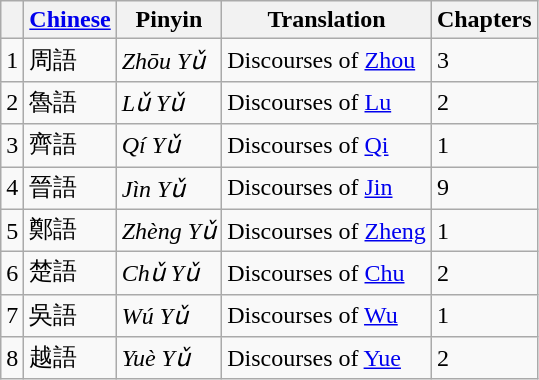<table class = "wikitable">
<tr>
<th></th>
<th><a href='#'>Chinese</a></th>
<th>Pinyin</th>
<th>Translation</th>
<th>Chapters</th>
</tr>
<tr>
<td>1</td>
<td>周語</td>
<td><em>Zhōu Yǔ</em></td>
<td>Discourses of <a href='#'>Zhou</a></td>
<td>3</td>
</tr>
<tr>
<td>2</td>
<td>魯語</td>
<td><em>Lǔ Yǔ</em></td>
<td>Discourses of <a href='#'>Lu</a></td>
<td>2</td>
</tr>
<tr>
<td>3</td>
<td>齊語</td>
<td><em>Qí Yǔ</em></td>
<td>Discourses of <a href='#'>Qi</a></td>
<td>1</td>
</tr>
<tr>
<td>4</td>
<td>晉語</td>
<td><em>Jìn Yǔ</em></td>
<td>Discourses of <a href='#'>Jin</a></td>
<td>9</td>
</tr>
<tr>
<td>5</td>
<td>鄭語</td>
<td><em>Zhèng Yǔ</em></td>
<td>Discourses of <a href='#'>Zheng</a></td>
<td>1</td>
</tr>
<tr>
<td>6</td>
<td>楚語</td>
<td><em>Chǔ Yǔ</em></td>
<td>Discourses of <a href='#'>Chu</a></td>
<td>2</td>
</tr>
<tr>
<td>7</td>
<td>吳語</td>
<td><em>Wú Yǔ</em></td>
<td>Discourses of <a href='#'>Wu</a></td>
<td>1</td>
</tr>
<tr>
<td>8</td>
<td>越語</td>
<td><em>Yuè Yǔ</em></td>
<td>Discourses of <a href='#'>Yue</a></td>
<td>2</td>
</tr>
</table>
